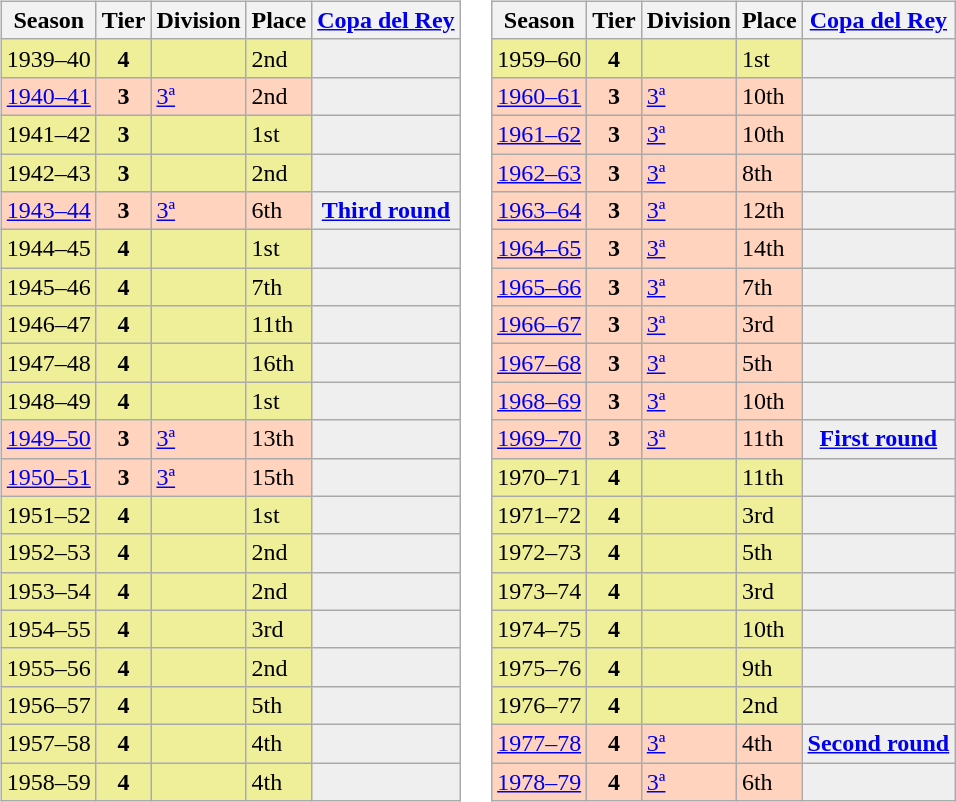<table>
<tr>
<td valign="top" width=0%><br><table class="wikitable">
<tr style="background:#f0f6fa;">
<th>Season</th>
<th>Tier</th>
<th>Division</th>
<th>Place</th>
<th><a href='#'>Copa del Rey</a></th>
</tr>
<tr>
<td style="background:#EFEF99;">1939–40</td>
<th style="background:#EFEF99;">4</th>
<td style="background:#EFEF99;"></td>
<td style="background:#EFEF99;">2nd</td>
<td style="background:#efefef;"></td>
</tr>
<tr>
<td style="background:#FFD3BD;"><a href='#'>1940–41</a></td>
<th style="background:#FFD3BD;">3</th>
<td style="background:#FFD3BD;"><a href='#'>3ª</a></td>
<td style="background:#FFD3BD;">2nd</td>
<td style="background:#efefef;"></td>
</tr>
<tr>
<td style="background:#EFEF99;">1941–42</td>
<th style="background:#EFEF99;">3</th>
<td style="background:#EFEF99;"></td>
<td style="background:#EFEF99;">1st</td>
<th style="background:#efefef;"></th>
</tr>
<tr>
<td style="background:#EFEF99;">1942–43</td>
<th style="background:#EFEF99;">3</th>
<td style="background:#EFEF99;"></td>
<td style="background:#EFEF99;">2nd</td>
<th style="background:#efefef;"></th>
</tr>
<tr>
<td style="background:#FFD3BD;"><a href='#'>1943–44</a></td>
<th style="background:#FFD3BD;">3</th>
<td style="background:#FFD3BD;"><a href='#'>3ª</a></td>
<td style="background:#FFD3BD;">6th</td>
<th style="background:#efefef;"><a href='#'>Third round</a></th>
</tr>
<tr>
<td style="background:#EFEF99;">1944–45</td>
<th style="background:#EFEF99;">4</th>
<td style="background:#EFEF99;"></td>
<td style="background:#EFEF99;">1st</td>
<th style="background:#efefef;"></th>
</tr>
<tr>
<td style="background:#EFEF99;">1945–46</td>
<th style="background:#EFEF99;">4</th>
<td style="background:#EFEF99;"></td>
<td style="background:#EFEF99;">7th</td>
<th style="background:#efefef;"></th>
</tr>
<tr>
<td style="background:#EFEF99;">1946–47</td>
<th style="background:#EFEF99;">4</th>
<td style="background:#EFEF99;"></td>
<td style="background:#EFEF99;">11th</td>
<th style="background:#efefef;"></th>
</tr>
<tr>
<td style="background:#EFEF99;">1947–48</td>
<th style="background:#EFEF99;">4</th>
<td style="background:#EFEF99;"></td>
<td style="background:#EFEF99;">16th</td>
<th style="background:#efefef;"></th>
</tr>
<tr>
<td style="background:#EFEF99;">1948–49</td>
<th style="background:#EFEF99;">4</th>
<td style="background:#EFEF99;"></td>
<td style="background:#EFEF99;">1st</td>
<th style="background:#efefef;"></th>
</tr>
<tr>
<td style="background:#FFD3BD;"><a href='#'>1949–50</a></td>
<th style="background:#FFD3BD;">3</th>
<td style="background:#FFD3BD;"><a href='#'>3ª</a></td>
<td style="background:#FFD3BD;">13th</td>
<th style="background:#efefef;"></th>
</tr>
<tr>
<td style="background:#FFD3BD;"><a href='#'>1950–51</a></td>
<th style="background:#FFD3BD;">3</th>
<td style="background:#FFD3BD;"><a href='#'>3ª</a></td>
<td style="background:#FFD3BD;">15th</td>
<th style="background:#efefef;"></th>
</tr>
<tr>
<td style="background:#EFEF99;">1951–52</td>
<th style="background:#EFEF99;">4</th>
<td style="background:#EFEF99;"></td>
<td style="background:#EFEF99;">1st</td>
<th style="background:#efefef;"></th>
</tr>
<tr>
<td style="background:#EFEF99;">1952–53</td>
<th style="background:#EFEF99;">4</th>
<td style="background:#EFEF99;"></td>
<td style="background:#EFEF99;">2nd</td>
<th style="background:#efefef;"></th>
</tr>
<tr>
<td style="background:#EFEF99;">1953–54</td>
<th style="background:#EFEF99;">4</th>
<td style="background:#EFEF99;"></td>
<td style="background:#EFEF99;">2nd</td>
<th style="background:#efefef;"></th>
</tr>
<tr>
<td style="background:#EFEF99;">1954–55</td>
<th style="background:#EFEF99;">4</th>
<td style="background:#EFEF99;"></td>
<td style="background:#EFEF99;">3rd</td>
<th style="background:#efefef;"></th>
</tr>
<tr>
<td style="background:#EFEF99;">1955–56</td>
<th style="background:#EFEF99;">4</th>
<td style="background:#EFEF99;"></td>
<td style="background:#EFEF99;">2nd</td>
<th style="background:#efefef;"></th>
</tr>
<tr>
<td style="background:#EFEF99;">1956–57</td>
<th style="background:#EFEF99;">4</th>
<td style="background:#EFEF99;"></td>
<td style="background:#EFEF99;">5th</td>
<th style="background:#efefef;"></th>
</tr>
<tr>
<td style="background:#EFEF99;">1957–58</td>
<th style="background:#EFEF99;">4</th>
<td style="background:#EFEF99;"></td>
<td style="background:#EFEF99;">4th</td>
<th style="background:#efefef;"></th>
</tr>
<tr>
<td style="background:#EFEF99;">1958–59</td>
<th style="background:#EFEF99;">4</th>
<td style="background:#EFEF99;"></td>
<td style="background:#EFEF99;">4th</td>
<th style="background:#efefef;"></th>
</tr>
</table>
</td>
<td valign="top" width=0%><br><table class="wikitable">
<tr style="background:#f0f6fa;">
<th>Season</th>
<th>Tier</th>
<th>Division</th>
<th>Place</th>
<th><a href='#'>Copa del Rey</a></th>
</tr>
<tr>
<td style="background:#EFEF99;">1959–60</td>
<th style="background:#EFEF99;">4</th>
<td style="background:#EFEF99;"></td>
<td style="background:#EFEF99;">1st</td>
<th style="background:#efefef;"></th>
</tr>
<tr>
<td style="background:#FFD3BD;"><a href='#'>1960–61</a></td>
<th style="background:#FFD3BD;">3</th>
<td style="background:#FFD3BD;"><a href='#'>3ª</a></td>
<td style="background:#FFD3BD;">10th</td>
<th style="background:#efefef;"></th>
</tr>
<tr>
<td style="background:#FFD3BD;"><a href='#'>1961–62</a></td>
<th style="background:#FFD3BD;">3</th>
<td style="background:#FFD3BD;"><a href='#'>3ª</a></td>
<td style="background:#FFD3BD;">10th</td>
<th style="background:#efefef;"></th>
</tr>
<tr>
<td style="background:#FFD3BD;"><a href='#'>1962–63</a></td>
<th style="background:#FFD3BD;">3</th>
<td style="background:#FFD3BD;"><a href='#'>3ª</a></td>
<td style="background:#FFD3BD;">8th</td>
<td style="background:#efefef;"></td>
</tr>
<tr>
<td style="background:#FFD3BD;"><a href='#'>1963–64</a></td>
<th style="background:#FFD3BD;">3</th>
<td style="background:#FFD3BD;"><a href='#'>3ª</a></td>
<td style="background:#FFD3BD;">12th</td>
<th style="background:#efefef;"></th>
</tr>
<tr>
<td style="background:#FFD3BD;"><a href='#'>1964–65</a></td>
<th style="background:#FFD3BD;">3</th>
<td style="background:#FFD3BD;"><a href='#'>3ª</a></td>
<td style="background:#FFD3BD;">14th</td>
<th style="background:#efefef;"></th>
</tr>
<tr>
<td style="background:#FFD3BD;"><a href='#'>1965–66</a></td>
<th style="background:#FFD3BD;">3</th>
<td style="background:#FFD3BD;"><a href='#'>3ª</a></td>
<td style="background:#FFD3BD;">7th</td>
<th style="background:#efefef;"></th>
</tr>
<tr>
<td style="background:#FFD3BD;"><a href='#'>1966–67</a></td>
<th style="background:#FFD3BD;">3</th>
<td style="background:#FFD3BD;"><a href='#'>3ª</a></td>
<td style="background:#FFD3BD;">3rd</td>
<td style="background:#efefef;"></td>
</tr>
<tr>
<td style="background:#FFD3BD;"><a href='#'>1967–68</a></td>
<th style="background:#FFD3BD;">3</th>
<td style="background:#FFD3BD;"><a href='#'>3ª</a></td>
<td style="background:#FFD3BD;">5th</td>
<td style="background:#efefef;"></td>
</tr>
<tr>
<td style="background:#FFD3BD;"><a href='#'>1968–69</a></td>
<th style="background:#FFD3BD;">3</th>
<td style="background:#FFD3BD;"><a href='#'>3ª</a></td>
<td style="background:#FFD3BD;">10th</td>
<td style="background:#efefef;"></td>
</tr>
<tr>
<td style="background:#FFD3BD;"><a href='#'>1969–70</a></td>
<th style="background:#FFD3BD;">3</th>
<td style="background:#FFD3BD;"><a href='#'>3ª</a></td>
<td style="background:#FFD3BD;">11th</td>
<th style="background:#efefef;"><a href='#'>First round</a></th>
</tr>
<tr>
<td style="background:#EFEF99;">1970–71</td>
<th style="background:#EFEF99;">4</th>
<td style="background:#EFEF99;"></td>
<td style="background:#EFEF99;">11th</td>
<th style="background:#efefef;"></th>
</tr>
<tr>
<td style="background:#EFEF99;">1971–72</td>
<th style="background:#EFEF99;">4</th>
<td style="background:#EFEF99;"></td>
<td style="background:#EFEF99;">3rd</td>
<th style="background:#efefef;"></th>
</tr>
<tr>
<td style="background:#EFEF99;">1972–73</td>
<th style="background:#EFEF99;">4</th>
<td style="background:#EFEF99;"></td>
<td style="background:#EFEF99;">5th</td>
<th style="background:#efefef;"></th>
</tr>
<tr>
<td style="background:#EFEF99;">1973–74</td>
<th style="background:#EFEF99;">4</th>
<td style="background:#EFEF99;"></td>
<td style="background:#EFEF99;">3rd</td>
<th style="background:#efefef;"></th>
</tr>
<tr>
<td style="background:#EFEF99;">1974–75</td>
<th style="background:#EFEF99;">4</th>
<td style="background:#EFEF99;"></td>
<td style="background:#EFEF99;">10th</td>
<th style="background:#efefef;"></th>
</tr>
<tr>
<td style="background:#EFEF99;">1975–76</td>
<th style="background:#EFEF99;">4</th>
<td style="background:#EFEF99;"></td>
<td style="background:#EFEF99;">9th</td>
<th style="background:#efefef;"></th>
</tr>
<tr>
<td style="background:#EFEF99;">1976–77</td>
<th style="background:#EFEF99;">4</th>
<td style="background:#EFEF99;"></td>
<td style="background:#EFEF99;">2nd</td>
<th style="background:#efefef;"></th>
</tr>
<tr>
<td style="background:#FFD3BD;"><a href='#'>1977–78</a></td>
<th style="background:#FFD3BD;">4</th>
<td style="background:#FFD3BD;"><a href='#'>3ª</a></td>
<td style="background:#FFD3BD;">4th</td>
<th style="background:#efefef;"><a href='#'>Second round</a></th>
</tr>
<tr>
<td style="background:#FFD3BD;"><a href='#'>1978–79</a></td>
<th style="background:#FFD3BD;">4</th>
<td style="background:#FFD3BD;"><a href='#'>3ª</a></td>
<td style="background:#FFD3BD;">6th</td>
<th style="background:#efefef;"></th>
</tr>
</table>
</td>
</tr>
</table>
